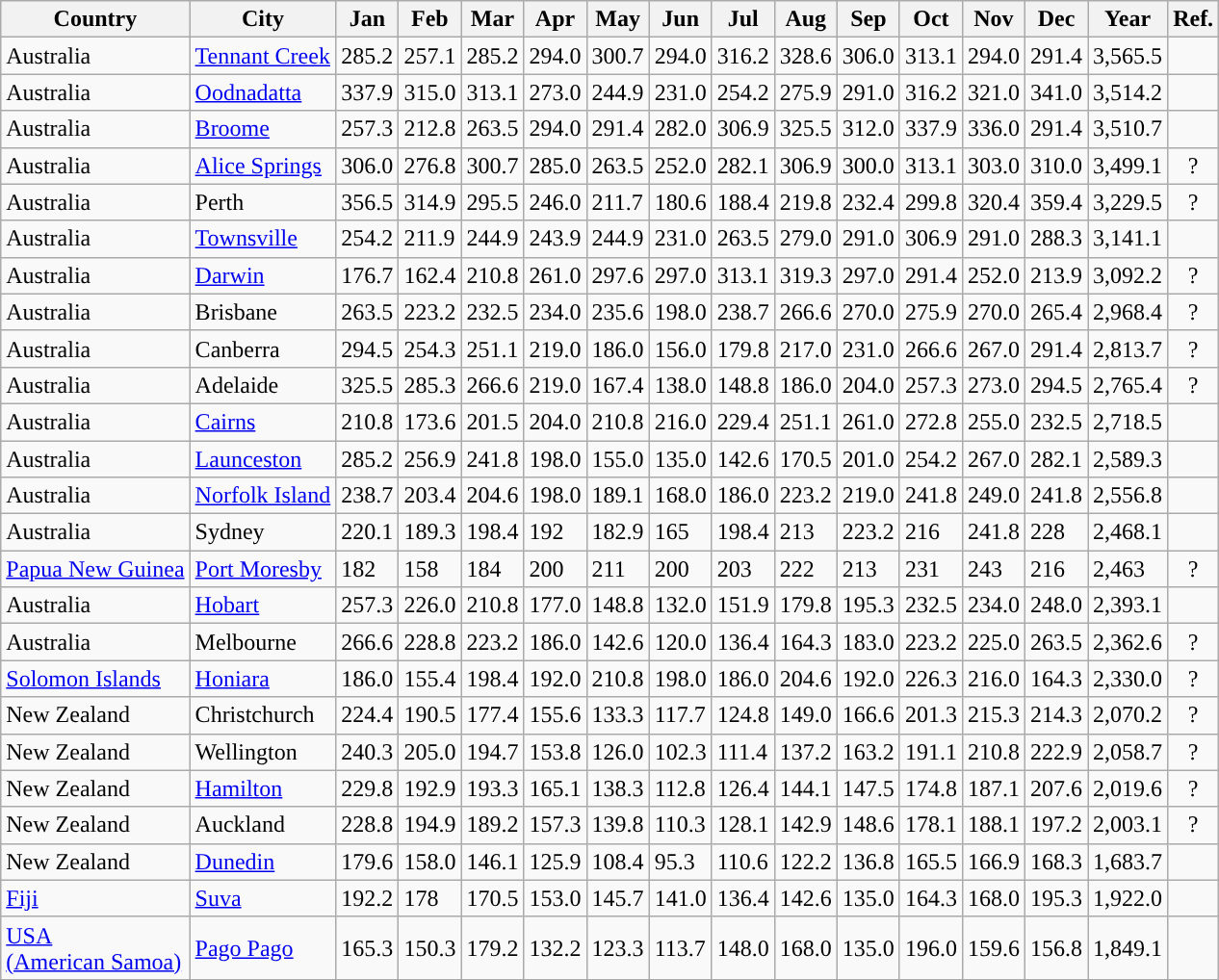<table class="wikitable sortable sticky-header">
<tr style="vertical-align:top">
<th>Country</th>
<th>City</th>
<th>Jan</th>
<th>Feb</th>
<th>Mar</th>
<th>Apr</th>
<th>May</th>
<th>Jun</th>
<th>Jul</th>
<th>Aug</th>
<th>Sep</th>
<th>Oct</th>
<th>Nov</th>
<th>Dec</th>
<th>Year</th>
<th>Ref.</th>
</tr>
<tr>
<td style="text-align:left;">Australia</td>
<td style="text-align:left;"><a href='#'>Tennant Creek</a></td>
<td>285.2</td>
<td>257.1</td>
<td>285.2</td>
<td>294.0</td>
<td>300.7</td>
<td>294.0</td>
<td>316.2</td>
<td>328.6</td>
<td>306.0</td>
<td>313.1</td>
<td>294.0</td>
<td>291.4</td>
<td>3,565.5</td>
<td style="text-align:center;"></td>
</tr>
<tr>
<td style="text-align:left;">Australia</td>
<td style="text-align:left;"><a href='#'>Oodnadatta</a></td>
<td>337.9</td>
<td>315.0</td>
<td>313.1</td>
<td>273.0</td>
<td>244.9</td>
<td>231.0</td>
<td>254.2</td>
<td>275.9</td>
<td>291.0</td>
<td>316.2</td>
<td>321.0</td>
<td>341.0</td>
<td>3,514.2</td>
<td style="text-align:center;"></td>
</tr>
<tr>
<td style="text-align:left;">Australia</td>
<td style="text-align:left;"><a href='#'>Broome</a></td>
<td>257.3</td>
<td>212.8</td>
<td>263.5</td>
<td>294.0</td>
<td>291.4</td>
<td>282.0</td>
<td>306.9</td>
<td>325.5</td>
<td>312.0</td>
<td>337.9</td>
<td>336.0</td>
<td>291.4</td>
<td>3,510.7</td>
<td style="text-align:center;"></td>
</tr>
<tr>
<td style="text-align:left;">Australia</td>
<td style="text-align:left;"><a href='#'>Alice Springs</a></td>
<td>306.0</td>
<td>276.8</td>
<td>300.7</td>
<td>285.0</td>
<td>263.5</td>
<td>252.0</td>
<td>282.1</td>
<td>306.9</td>
<td>300.0</td>
<td>313.1</td>
<td>303.0</td>
<td>310.0</td>
<td>3,499.1</td>
<td style="text-align:center;">?</td>
</tr>
<tr>
<td style="text-align:left;">Australia</td>
<td style="text-align:left;">Perth</td>
<td>356.5</td>
<td>314.9</td>
<td>295.5</td>
<td>246.0</td>
<td>211.7</td>
<td>180.6</td>
<td>188.4</td>
<td>219.8</td>
<td>232.4</td>
<td>299.8</td>
<td>320.4</td>
<td>359.4</td>
<td>3,229.5</td>
<td style="text-align:center;">?</td>
</tr>
<tr>
<td style="text-align:left;">Australia</td>
<td style="text-align:left;"><a href='#'>Townsville</a></td>
<td>254.2</td>
<td>211.9</td>
<td>244.9</td>
<td>243.9</td>
<td>244.9</td>
<td>231.0</td>
<td>263.5</td>
<td>279.0</td>
<td>291.0</td>
<td>306.9</td>
<td>291.0</td>
<td>288.3</td>
<td>3,141.1</td>
<td style="text-align:center;"></td>
</tr>
<tr>
<td style="text-align:left;">Australia</td>
<td style="text-align:left;"><a href='#'>Darwin</a></td>
<td>176.7</td>
<td>162.4</td>
<td>210.8</td>
<td>261.0</td>
<td>297.6</td>
<td>297.0</td>
<td>313.1</td>
<td>319.3</td>
<td>297.0</td>
<td>291.4</td>
<td>252.0</td>
<td>213.9</td>
<td>3,092.2</td>
<td style="text-align:center;">?</td>
</tr>
<tr>
<td style="text-align:left;">Australia</td>
<td style="text-align:left;">Brisbane</td>
<td>263.5</td>
<td>223.2</td>
<td>232.5</td>
<td>234.0</td>
<td>235.6</td>
<td>198.0</td>
<td>238.7</td>
<td>266.6</td>
<td>270.0</td>
<td>275.9</td>
<td>270.0</td>
<td>265.4</td>
<td>2,968.4</td>
<td style="text-align:center;">?</td>
</tr>
<tr>
<td style="text-align:left;">Australia</td>
<td style="text-align:left;">Canberra</td>
<td>294.5</td>
<td>254.3</td>
<td>251.1</td>
<td>219.0</td>
<td>186.0</td>
<td>156.0</td>
<td>179.8</td>
<td>217.0</td>
<td>231.0</td>
<td>266.6</td>
<td>267.0</td>
<td>291.4</td>
<td>2,813.7</td>
<td style="text-align:center;">?</td>
</tr>
<tr>
<td style="text-align:left;">Australia</td>
<td style="text-align:left;">Adelaide</td>
<td>325.5</td>
<td>285.3</td>
<td>266.6</td>
<td>219.0</td>
<td>167.4</td>
<td>138.0</td>
<td>148.8</td>
<td>186.0</td>
<td>204.0</td>
<td>257.3</td>
<td>273.0</td>
<td>294.5</td>
<td>2,765.4</td>
<td style="text-align:center;">?</td>
</tr>
<tr>
<td style="text-align:left;">Australia</td>
<td style="text-align:left;"><a href='#'>Cairns</a></td>
<td>210.8</td>
<td>173.6</td>
<td>201.5</td>
<td>204.0</td>
<td>210.8</td>
<td>216.0</td>
<td>229.4</td>
<td>251.1</td>
<td>261.0</td>
<td>272.8</td>
<td>255.0</td>
<td>232.5</td>
<td>2,718.5</td>
<td style="text-align:center;"></td>
</tr>
<tr>
<td style="text-align:left;">Australia</td>
<td style="text-align:left;"><a href='#'>Launceston</a></td>
<td>285.2</td>
<td>256.9</td>
<td>241.8</td>
<td>198.0</td>
<td>155.0</td>
<td>135.0</td>
<td>142.6</td>
<td>170.5</td>
<td>201.0</td>
<td>254.2</td>
<td>267.0</td>
<td>282.1</td>
<td>2,589.3</td>
<td style="text-align:center;"></td>
</tr>
<tr>
<td style="text-align:left;">Australia</td>
<td style="text-align:left;"><a href='#'>Norfolk Island</a></td>
<td>238.7</td>
<td>203.4</td>
<td>204.6</td>
<td>198.0</td>
<td>189.1</td>
<td>168.0</td>
<td>186.0</td>
<td>223.2</td>
<td>219.0</td>
<td>241.8</td>
<td>249.0</td>
<td>241.8</td>
<td>2,556.8</td>
<td style="text-align:center;"></td>
</tr>
<tr>
<td style="text-align:left;">Australia</td>
<td style="text-align:left;">Sydney</td>
<td>220.1</td>
<td>189.3</td>
<td>198.4</td>
<td>192</td>
<td>182.9</td>
<td>165</td>
<td>198.4</td>
<td>213</td>
<td>223.2</td>
<td>216</td>
<td>241.8</td>
<td>228</td>
<td>2,468.1</td>
<td style="text-align:center;"></td>
</tr>
<tr>
<td style="text-align:left;"><a href='#'>Papua New Guinea</a></td>
<td style="text-align:left;"><a href='#'>Port Moresby</a></td>
<td>182</td>
<td>158</td>
<td>184</td>
<td>200</td>
<td>211</td>
<td>200</td>
<td>203</td>
<td>222</td>
<td>213</td>
<td>231</td>
<td>243</td>
<td>216</td>
<td>2,463</td>
<td style="text-align:center;">?</td>
</tr>
<tr>
<td style="text-align:left;">Australia</td>
<td style="text-align:left;"><a href='#'>Hobart</a></td>
<td>257.3</td>
<td>226.0</td>
<td>210.8</td>
<td>177.0</td>
<td>148.8</td>
<td>132.0</td>
<td>151.9</td>
<td>179.8</td>
<td>195.3</td>
<td>232.5</td>
<td>234.0</td>
<td>248.0</td>
<td>2,393.1</td>
<td style="text-align:center;"></td>
</tr>
<tr>
<td style="text-align:left;">Australia</td>
<td style="text-align:left;">Melbourne</td>
<td>266.6</td>
<td>228.8</td>
<td>223.2</td>
<td>186.0</td>
<td>142.6</td>
<td>120.0</td>
<td>136.4</td>
<td>164.3</td>
<td>183.0</td>
<td>223.2</td>
<td>225.0</td>
<td>263.5</td>
<td>2,362.6</td>
<td style="text-align:center;">?</td>
</tr>
<tr>
<td style="text-align:left;"><a href='#'>Solomon Islands</a></td>
<td style="text-align:left;"><a href='#'>Honiara</a></td>
<td>186.0</td>
<td>155.4</td>
<td>198.4</td>
<td>192.0</td>
<td>210.8</td>
<td>198.0</td>
<td>186.0</td>
<td>204.6</td>
<td>192.0</td>
<td>226.3</td>
<td>216.0</td>
<td>164.3</td>
<td>2,330.0</td>
<td style="text-align:center;">?</td>
</tr>
<tr>
<td style="text-align:left;">New Zealand</td>
<td style="text-align:left;">Christchurch</td>
<td>224.4</td>
<td>190.5</td>
<td>177.4</td>
<td>155.6</td>
<td>133.3</td>
<td>117.7</td>
<td>124.8</td>
<td>149.0</td>
<td>166.6</td>
<td>201.3</td>
<td>215.3</td>
<td>214.3</td>
<td>2,070.2</td>
<td style="text-align:center;">?</td>
</tr>
<tr>
<td style="text-align:left;">New Zealand</td>
<td style="text-align:left;">Wellington</td>
<td>240.3</td>
<td>205.0</td>
<td>194.7</td>
<td>153.8</td>
<td>126.0</td>
<td>102.3</td>
<td>111.4</td>
<td>137.2</td>
<td>163.2</td>
<td>191.1</td>
<td>210.8</td>
<td>222.9</td>
<td>2,058.7</td>
<td style="text-align:center;">?</td>
</tr>
<tr>
<td style="text-align:left;">New Zealand</td>
<td style="text-align:left;"><a href='#'>Hamilton</a></td>
<td>229.8</td>
<td>192.9</td>
<td>193.3</td>
<td>165.1</td>
<td>138.3</td>
<td>112.8</td>
<td>126.4</td>
<td>144.1</td>
<td>147.5</td>
<td>174.8</td>
<td>187.1</td>
<td>207.6</td>
<td>2,019.6</td>
<td style="text-align:center;">?</td>
</tr>
<tr>
<td style="text-align:left;">New Zealand</td>
<td style="text-align:left;">Auckland</td>
<td>228.8</td>
<td>194.9</td>
<td>189.2</td>
<td>157.3</td>
<td>139.8</td>
<td>110.3</td>
<td>128.1</td>
<td>142.9</td>
<td>148.6</td>
<td>178.1</td>
<td>188.1</td>
<td>197.2</td>
<td>2,003.1</td>
<td style="text-align:center;">?</td>
</tr>
<tr>
<td style="text-align:left;">New Zealand</td>
<td style="text-align:left;"><a href='#'>Dunedin</a></td>
<td>179.6</td>
<td>158.0</td>
<td>146.1</td>
<td>125.9</td>
<td>108.4</td>
<td>95.3</td>
<td>110.6</td>
<td>122.2</td>
<td>136.8</td>
<td>165.5</td>
<td>166.9</td>
<td>168.3</td>
<td>1,683.7</td>
<td style="text-align:center;"></td>
</tr>
<tr>
<td style="text-align:left;"><a href='#'>Fiji</a></td>
<td style="text-align:left;"><a href='#'>Suva</a></td>
<td>192.2</td>
<td>178</td>
<td>170.5</td>
<td>153.0</td>
<td>145.7</td>
<td>141.0</td>
<td>136.4</td>
<td>142.6</td>
<td>135.0</td>
<td>164.3</td>
<td>168.0</td>
<td>195.3</td>
<td>1,922.0</td>
<td style="text-align:center;"></td>
</tr>
<tr>
<td style="text-align:left;"><a href='#'>USA<br>(American Samoa)</a></td>
<td style="text-align:left;"><a href='#'>Pago Pago</a></td>
<td>165.3</td>
<td>150.3</td>
<td>179.2</td>
<td>132.2</td>
<td>123.3</td>
<td>113.7</td>
<td>148.0</td>
<td>168.0</td>
<td>135.0</td>
<td>196.0</td>
<td>159.6</td>
<td>156.8</td>
<td>1,849.1</td>
<td style="text-align:center;"></td>
</tr>
</table>
